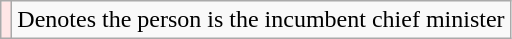<table class="wikitable">
<tr>
<td style="background:#FFE6E6;"></td>
<td>Denotes the person is the incumbent chief minister</td>
</tr>
</table>
